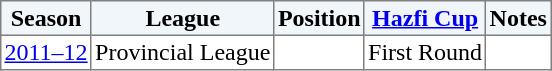<table border="1" cellpadding="2" style="border-collapse:collapse; text-align:center; font-size:normal;">
<tr style="background:#f0f6fa;">
<th>Season</th>
<th>League</th>
<th>Position</th>
<th><a href='#'>Hazfi Cup</a></th>
<th>Notes</th>
</tr>
<tr>
<td><a href='#'>2011–12</a></td>
<td>Provincial League</td>
<td></td>
<td>First Round</td>
<td></td>
</tr>
</table>
